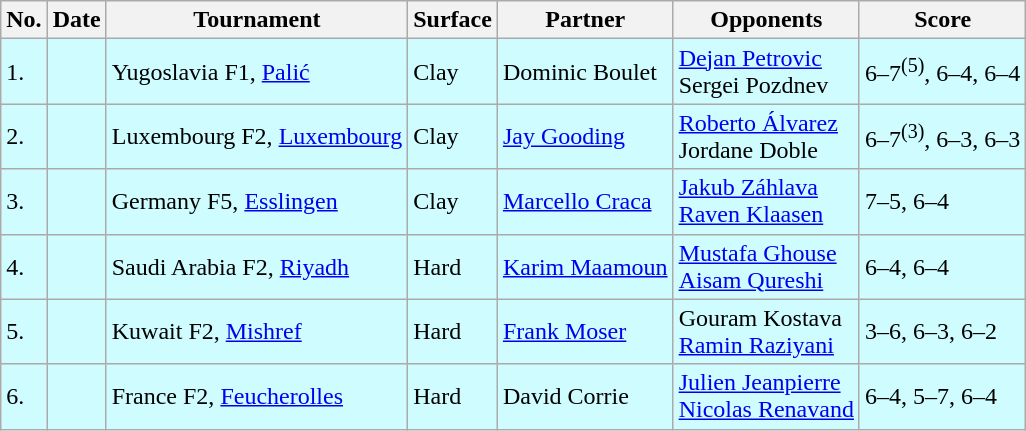<table class="sortable wikitable">
<tr>
<th>No.</th>
<th>Date</th>
<th>Tournament</th>
<th>Surface</th>
<th>Partner</th>
<th>Opponents</th>
<th class="unsortable">Score</th>
</tr>
<tr style="background:#cffcff;">
<td>1.</td>
<td></td>
<td>Yugoslavia F1, <a href='#'>Palić</a></td>
<td>Clay</td>
<td> Dominic Boulet</td>
<td> <a href='#'>Dejan Petrovic</a> <br>  Sergei Pozdnev</td>
<td>6–7<sup>(5)</sup>, 6–4, 6–4</td>
</tr>
<tr style="background:#cffcff;">
<td>2.</td>
<td></td>
<td>Luxembourg F2, <a href='#'>Luxembourg</a></td>
<td>Clay</td>
<td> <a href='#'>Jay Gooding</a></td>
<td> <a href='#'>Roberto Álvarez</a> <br>  Jordane Doble</td>
<td>6–7<sup>(3)</sup>, 6–3, 6–3</td>
</tr>
<tr style="background:#cffcff;">
<td>3.</td>
<td></td>
<td>Germany F5, <a href='#'>Esslingen</a></td>
<td>Clay</td>
<td> <a href='#'>Marcello Craca</a></td>
<td> <a href='#'>Jakub Záhlava</a> <br>  <a href='#'>Raven Klaasen</a></td>
<td>7–5, 6–4</td>
</tr>
<tr style="background:#cffcff;">
<td>4.</td>
<td></td>
<td>Saudi Arabia F2, <a href='#'>Riyadh</a></td>
<td>Hard</td>
<td> <a href='#'>Karim Maamoun</a></td>
<td> <a href='#'>Mustafa Ghouse</a> <br>  <a href='#'>Aisam Qureshi</a></td>
<td>6–4, 6–4</td>
</tr>
<tr style="background:#cffcff;">
<td>5.</td>
<td></td>
<td>Kuwait F2, <a href='#'>Mishref</a></td>
<td>Hard</td>
<td> <a href='#'>Frank Moser</a></td>
<td> Gouram Kostava <br>  <a href='#'>Ramin Raziyani</a></td>
<td>3–6, 6–3, 6–2</td>
</tr>
<tr style="background:#cffcff;">
<td>6.</td>
<td></td>
<td>France F2, <a href='#'>Feucherolles</a></td>
<td>Hard</td>
<td> David Corrie</td>
<td> <a href='#'>Julien Jeanpierre</a> <br>  <a href='#'>Nicolas Renavand</a></td>
<td>6–4, 5–7, 6–4</td>
</tr>
</table>
